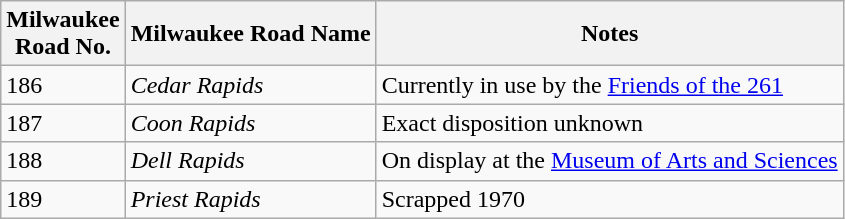<table class="wikitable">
<tr>
<th>Milwaukee<br>Road No.</th>
<th>Milwaukee Road Name</th>
<th>Notes</th>
</tr>
<tr>
<td>186</td>
<td><em>Cedar Rapids</em></td>
<td>Currently in use by the <a href='#'>Friends of the 261</a></td>
</tr>
<tr>
<td>187</td>
<td><em>Coon Rapids</em></td>
<td>Exact disposition unknown</td>
</tr>
<tr>
<td>188</td>
<td><em>Dell Rapids</em></td>
<td>On display at the <a href='#'>Museum of Arts and Sciences</a></td>
</tr>
<tr>
<td>189</td>
<td><em>Priest Rapids</em></td>
<td>Scrapped 1970</td>
</tr>
</table>
